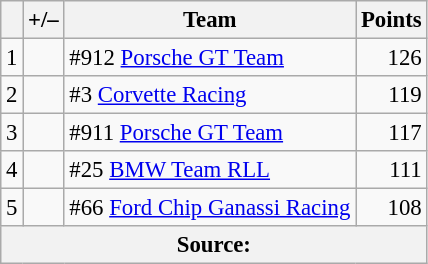<table class="wikitable" style="font-size: 95%;">
<tr>
<th scope="col"></th>
<th scope="col">+/–</th>
<th scope="col">Team</th>
<th scope="col">Points</th>
</tr>
<tr>
<td align=center>1</td>
<td align="left"></td>
<td> #912 <a href='#'>Porsche GT Team</a></td>
<td align=right>126</td>
</tr>
<tr>
<td align=center>2</td>
<td align="left"></td>
<td> #3 <a href='#'>Corvette Racing</a></td>
<td align=right>119</td>
</tr>
<tr>
<td align=center>3</td>
<td align="left"></td>
<td> #911 <a href='#'>Porsche GT Team</a></td>
<td align=right>117</td>
</tr>
<tr>
<td align=center>4</td>
<td align="left"></td>
<td> #25 <a href='#'>BMW Team RLL</a></td>
<td align=right>111</td>
</tr>
<tr>
<td align=center>5</td>
<td align="left"></td>
<td> #66 <a href='#'>Ford Chip Ganassi Racing</a></td>
<td align=right>108</td>
</tr>
<tr>
<th colspan=5>Source:</th>
</tr>
</table>
